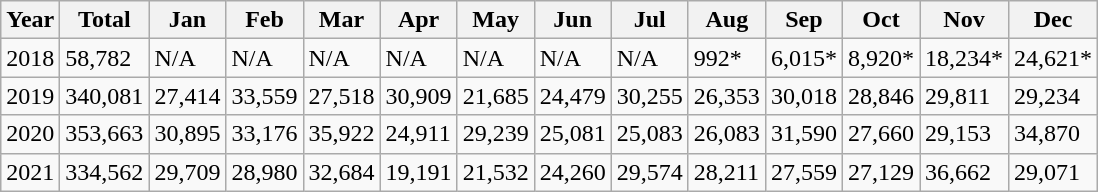<table class="wikitable">
<tr>
<th>Year</th>
<th>Total</th>
<th>Jan</th>
<th>Feb</th>
<th>Mar</th>
<th>Apr</th>
<th>May</th>
<th>Jun</th>
<th>Jul</th>
<th>Aug</th>
<th>Sep</th>
<th>Oct</th>
<th>Nov</th>
<th>Dec</th>
</tr>
<tr>
<td>2018</td>
<td>58,782</td>
<td>N/A</td>
<td>N/A</td>
<td>N/A</td>
<td>N/A</td>
<td>N/A</td>
<td>N/A</td>
<td>N/A</td>
<td>992*</td>
<td>6,015*</td>
<td>8,920*</td>
<td>18,234*</td>
<td>24,621*</td>
</tr>
<tr>
<td>2019</td>
<td>340,081</td>
<td>27,414</td>
<td>33,559</td>
<td>27,518</td>
<td>30,909</td>
<td>21,685</td>
<td>24,479</td>
<td>30,255</td>
<td>26,353</td>
<td>30,018</td>
<td>28,846</td>
<td>29,811</td>
<td>29,234</td>
</tr>
<tr>
<td>2020</td>
<td>353,663</td>
<td>30,895</td>
<td>33,176</td>
<td>35,922</td>
<td>24,911</td>
<td>29,239</td>
<td>25,081</td>
<td>25,083</td>
<td>26,083</td>
<td>31,590</td>
<td>27,660</td>
<td>29,153</td>
<td>34,870</td>
</tr>
<tr>
<td>2021</td>
<td>334,562</td>
<td>29,709</td>
<td>28,980</td>
<td>32,684</td>
<td>19,191</td>
<td>21,532</td>
<td>24,260</td>
<td>29,574</td>
<td>28,211</td>
<td>27,559</td>
<td>27,129</td>
<td>36,662</td>
<td>29,071</td>
</tr>
</table>
